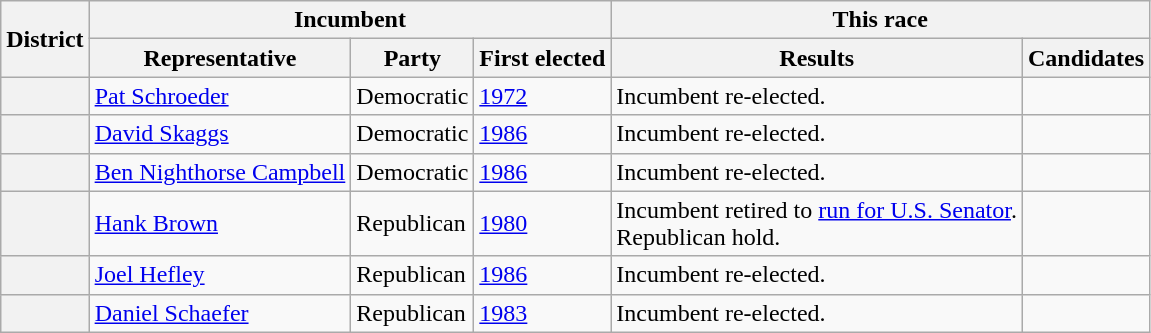<table class=wikitable>
<tr>
<th rowspan=2>District</th>
<th colspan=3>Incumbent</th>
<th colspan=2>This race</th>
</tr>
<tr>
<th>Representative</th>
<th>Party</th>
<th>First elected</th>
<th>Results</th>
<th>Candidates</th>
</tr>
<tr>
<th></th>
<td><a href='#'>Pat Schroeder</a></td>
<td>Democratic</td>
<td><a href='#'>1972</a></td>
<td>Incumbent re-elected.</td>
<td nowrap></td>
</tr>
<tr>
<th></th>
<td><a href='#'>David Skaggs</a></td>
<td>Democratic</td>
<td><a href='#'>1986</a></td>
<td>Incumbent re-elected.</td>
<td nowrap></td>
</tr>
<tr>
<th></th>
<td><a href='#'>Ben Nighthorse Campbell</a></td>
<td>Democratic</td>
<td><a href='#'>1986</a></td>
<td>Incumbent re-elected.</td>
<td nowrap></td>
</tr>
<tr>
<th></th>
<td><a href='#'>Hank Brown</a></td>
<td>Republican</td>
<td><a href='#'>1980</a></td>
<td>Incumbent retired to <a href='#'>run for U.S. Senator</a>.<br>Republican hold.</td>
<td nowrap></td>
</tr>
<tr>
<th></th>
<td><a href='#'>Joel Hefley</a></td>
<td>Republican</td>
<td><a href='#'>1986</a></td>
<td>Incumbent re-elected.</td>
<td nowrap></td>
</tr>
<tr>
<th></th>
<td><a href='#'>Daniel Schaefer</a></td>
<td>Republican</td>
<td><a href='#'>1983</a></td>
<td>Incumbent re-elected.</td>
<td nowrap></td>
</tr>
</table>
